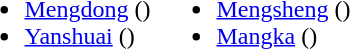<table>
<tr>
<td valign="top"><br><ul><li><a href='#'>Mengdong</a> ()</li><li><a href='#'>Yanshuai</a> ()</li></ul></td>
<td valign="top"><br><ul><li><a href='#'>Mengsheng</a> ()</li><li><a href='#'>Mangka</a> ()</li></ul></td>
</tr>
</table>
